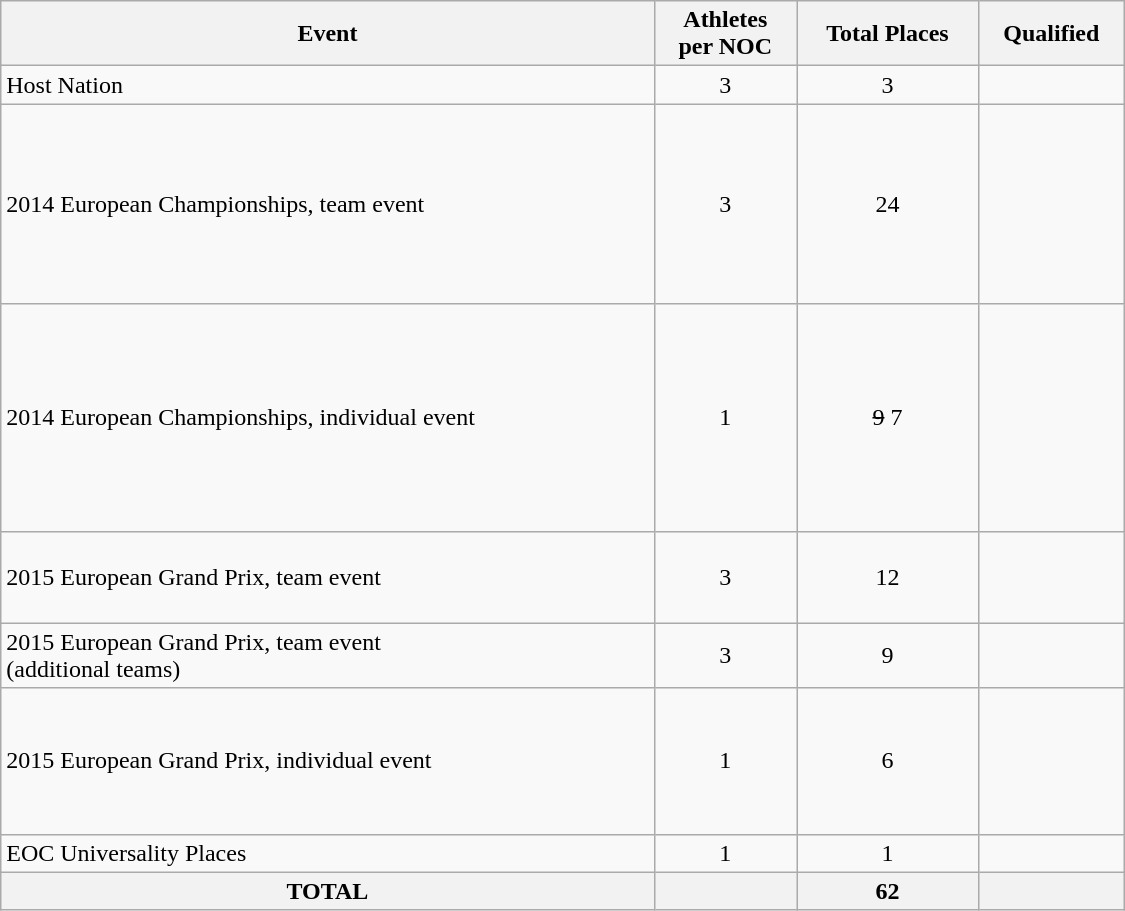<table class="wikitable" width=750>
<tr>
<th>Event</th>
<th>Athletes<br> per NOC</th>
<th>Total Places</th>
<th>Qualified</th>
</tr>
<tr>
<td>Host Nation</td>
<td align="center">3</td>
<td align="center">3</td>
<td></td>
</tr>
<tr>
<td>2014 European Championships, team event</td>
<td align="center">3</td>
<td align="center">24</td>
<td><br><br><br><br><br><br><br></td>
</tr>
<tr>
<td>2014 European Championships, individual event</td>
<td align="center">1</td>
<td align="center"><s>9</s> 7</td>
<td><s></s><br><br><br><br><br><br><br><br><s></s></td>
</tr>
<tr>
<td>2015 European Grand Prix, team event</td>
<td align="center">3</td>
<td align="center">12</td>
<td><br><br><br></td>
</tr>
<tr>
<td>2015 European Grand Prix, team event<br>(additional teams)</td>
<td align="center">3</td>
<td align="center">9</td>
<td><br><br></td>
</tr>
<tr>
<td>2015 European Grand Prix, individual event</td>
<td align="center">1</td>
<td align="center">6</td>
<td><br><br><br><br><br></td>
</tr>
<tr>
<td>EOC Universality Places</td>
<td align="center">1</td>
<td align="center">1</td>
<td></td>
</tr>
<tr>
<th>TOTAL</th>
<th></th>
<th>62</th>
<th></th>
</tr>
</table>
